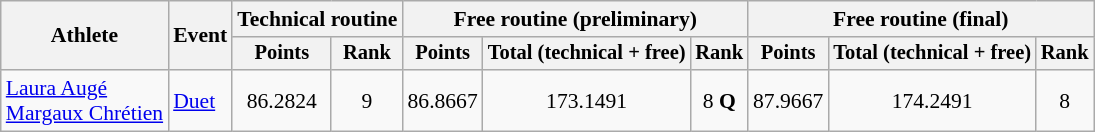<table class="wikitable" style="font-size:90%">
<tr>
<th rowspan="2">Athlete</th>
<th rowspan="2">Event</th>
<th colspan=2>Technical routine</th>
<th colspan=3>Free routine (preliminary)</th>
<th colspan=3>Free routine (final)</th>
</tr>
<tr style="font-size:95%">
<th>Points</th>
<th>Rank</th>
<th>Points</th>
<th>Total (technical + free)</th>
<th>Rank</th>
<th>Points</th>
<th>Total (technical + free)</th>
<th>Rank</th>
</tr>
<tr align=center>
<td align=left><a href='#'>Laura Augé</a><br><a href='#'>Margaux Chrétien</a></td>
<td align=left><a href='#'>Duet</a></td>
<td>86.2824</td>
<td>9</td>
<td>86.8667</td>
<td>173.1491</td>
<td>8 <strong>Q</strong></td>
<td>87.9667</td>
<td>174.2491</td>
<td>8</td>
</tr>
</table>
